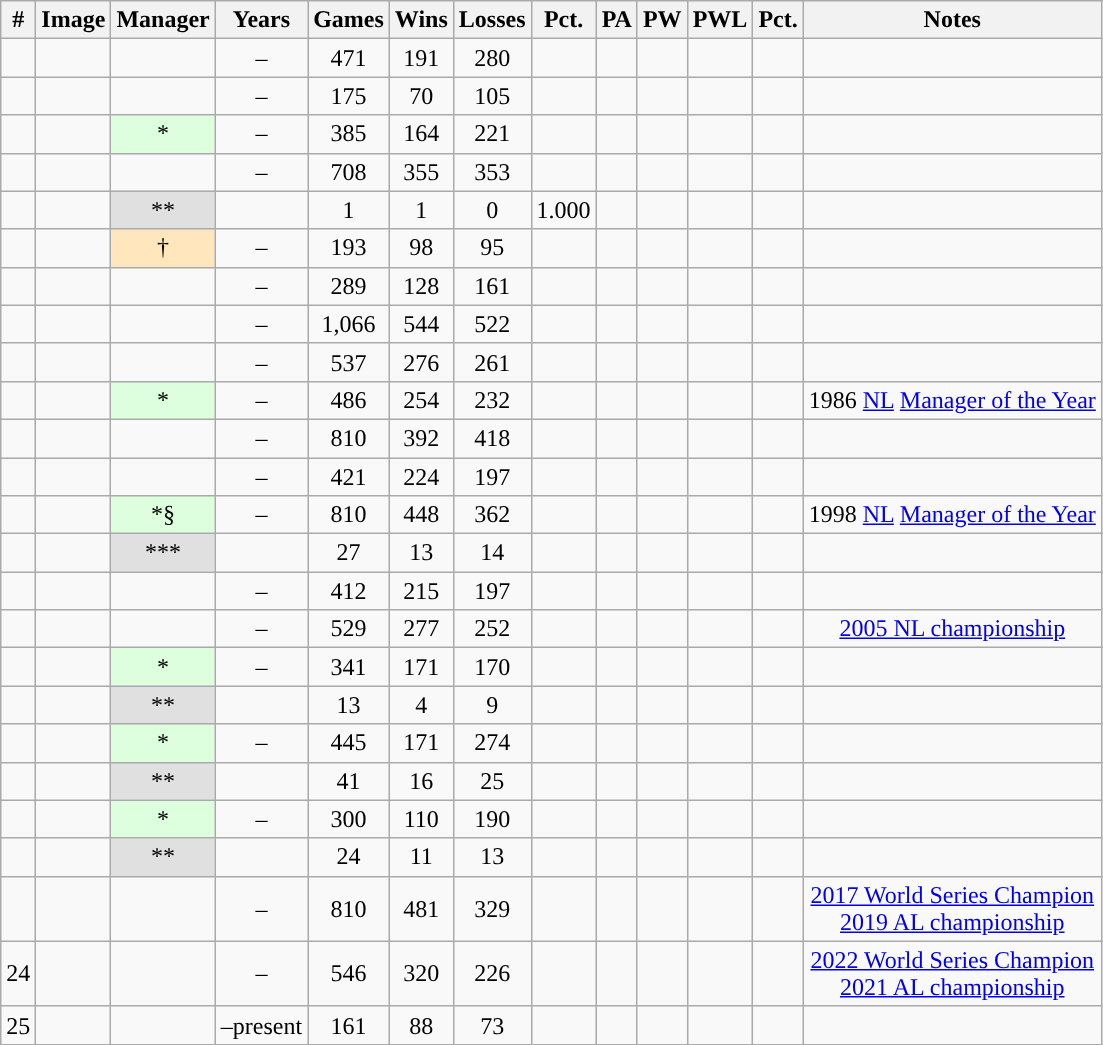<table class="wikitable sortable" style="text-align:center">
<tr>
<th class="unsortable">#</th>
<th class="unsortable">Image</th>
<th>Manager</th>
<th>Years</th>
<th>Games</th>
<th>Wins</th>
<th>Losses</th>
<th>Pct.</th>
<th>PA</th>
<th>PW</th>
<th>PWL</th>
<th class="unsortable">Pct.</th>
<th class="unsortable">Notes</th>
</tr>
<tr>
<td align="center"></td>
<td></td>
<td></td>
<td>–</td>
<td align=center>471</td>
<td align=center>191</td>
<td align=center>280</td>
<td align=center></td>
<td align=center></td>
<td align=center></td>
<td align=center></td>
<td align=center></td>
<td></td>
</tr>
<tr>
<td align="center"></td>
<td></td>
<td></td>
<td>–</td>
<td align=center>175</td>
<td align=center>70</td>
<td align=center>105</td>
<td align=center></td>
<td align=center></td>
<td align=center></td>
<td align=center></td>
<td align=center></td>
<td></td>
</tr>
<tr>
<td align="center"></td>
<td></td>
<td style="background-color:#ddffdd">*</td>
<td>–</td>
<td align=center>385</td>
<td align=center>164</td>
<td align=center>221</td>
<td align=center></td>
<td align=center></td>
<td align=center></td>
<td align=center></td>
<td align=center></td>
<td></td>
</tr>
<tr>
<td align="center"></td>
<td></td>
<td></td>
<td>–</td>
<td align=center>708</td>
<td align=center>355</td>
<td align=center>353</td>
<td align=center></td>
<td align=center></td>
<td align=center></td>
<td align=center></td>
<td align=center></td>
<td></td>
</tr>
<tr>
<td align="center"></td>
<td></td>
<td style="background-color:#E0E0E0">**</td>
<td></td>
<td align=center>1</td>
<td align=center>1</td>
<td align=center>0</td>
<td align=center>1.000</td>
<td align=center></td>
<td align=center></td>
<td align=center></td>
<td align=center></td>
<td></td>
</tr>
<tr>
<td align="center"></td>
<td></td>
<td style="background-color:#FFE6BD">†</td>
<td>–</td>
<td align=center>193</td>
<td align=center>98</td>
<td align=center>95</td>
<td align=center></td>
<td align=center></td>
<td align=center></td>
<td align=center></td>
<td align=center></td>
<td></td>
</tr>
<tr>
<td align="center"></td>
<td></td>
<td></td>
<td>–</td>
<td align=center>289</td>
<td align=center>128</td>
<td align=center>161</td>
<td align=center></td>
<td align=center></td>
<td align=center></td>
<td align=center></td>
<td align=center></td>
<td></td>
</tr>
<tr>
<td align="center"></td>
<td></td>
<td></td>
<td>–</td>
<td align=center>1,066</td>
<td align=center>544</td>
<td align=center>522</td>
<td align=center></td>
<td align=center></td>
<td align=center></td>
<td align=center></td>
<td align=center></td>
<td></td>
</tr>
<tr>
<td align="center"></td>
<td></td>
<td></td>
<td>–</td>
<td align=center>537</td>
<td align=center>276</td>
<td align=center>261</td>
<td align=center></td>
<td align=center></td>
<td align=center></td>
<td align=center></td>
<td align=center></td>
<td></td>
</tr>
<tr>
<td align="center"></td>
<td></td>
<td style="background-color:#ddffdd">*</td>
<td>–</td>
<td align=center>486</td>
<td align=center>254</td>
<td align=center>232</td>
<td align=center></td>
<td align=center></td>
<td align=center></td>
<td align=center></td>
<td align=center></td>
<td>1986 <a href='#'>NL</a> <a href='#'>Manager of the Year</a></td>
</tr>
<tr>
<td align="center"></td>
<td></td>
<td></td>
<td>–</td>
<td align=center>810</td>
<td align=center>392</td>
<td align=center>418</td>
<td align=center></td>
<td align=center></td>
<td align=center></td>
<td align=center></td>
<td align=center></td>
<td></td>
</tr>
<tr>
<td align="center"></td>
<td></td>
<td></td>
<td>–</td>
<td align=center>421</td>
<td align=center>224</td>
<td align=center>197</td>
<td align=center></td>
<td align=center></td>
<td align=center></td>
<td align=center></td>
<td align=center></td>
<td></td>
</tr>
<tr>
<td align="center"></td>
<td></td>
<td style="background-color:#ddffdd">*§</td>
<td>–</td>
<td align=center>810</td>
<td align=center>448</td>
<td align=center>362</td>
<td align=center></td>
<td align=center></td>
<td align=center></td>
<td align=center></td>
<td align=center></td>
<td>1998 <a href='#'>NL</a> <a href='#'>Manager of the Year</a></td>
</tr>
<tr>
<td align="center"></td>
<td></td>
<td style="background-color:#E0E0E0">***</td>
<td></td>
<td align=center>27</td>
<td align=center>13</td>
<td align=center>14</td>
<td align=center></td>
<td align=center></td>
<td align=center></td>
<td align=center></td>
<td align=center></td>
<td></td>
</tr>
<tr>
<td align="center"></td>
<td></td>
<td></td>
<td>–</td>
<td align=center>412</td>
<td align=center>215</td>
<td align=center>197</td>
<td align=center></td>
<td align=center></td>
<td align=center></td>
<td align=center></td>
<td align=center></td>
<td></td>
</tr>
<tr>
<td align="center"></td>
<td></td>
<td></td>
<td>–</td>
<td align=center>529</td>
<td align=center>277</td>
<td align=center>252</td>
<td align=center></td>
<td align=center></td>
<td align=center></td>
<td align=center></td>
<td align=center></td>
<td><a href='#'>2005 NL championship</a></td>
</tr>
<tr>
<td align="center"></td>
<td></td>
<td style="background-color:#ddffdd">*</td>
<td>–</td>
<td align=center>341</td>
<td align=center>171</td>
<td align=center>170</td>
<td align=center></td>
<td align=center></td>
<td align=center></td>
<td align=center></td>
<td align=center></td>
<td></td>
</tr>
<tr>
<td align="center"></td>
<td></td>
<td style="background-color:#E0E0E0">**</td>
<td></td>
<td align=center>13</td>
<td align=center>4</td>
<td align=center>9</td>
<td align=center></td>
<td align=center></td>
<td align=center></td>
<td align=center></td>
<td align=center></td>
<td></td>
</tr>
<tr>
<td align="center"></td>
<td></td>
<td style="background-color:#ddffdd">*</td>
<td>–</td>
<td align=center>445</td>
<td align=center>171</td>
<td align=center>274</td>
<td align=center></td>
<td align=center></td>
<td align=center></td>
<td align=center></td>
<td align=center></td>
<td></td>
</tr>
<tr>
<td align="center"></td>
<td></td>
<td style="background-color:#E0E0E0">**</td>
<td></td>
<td align=center>41</td>
<td align=center>16</td>
<td align=center>25</td>
<td align=center></td>
<td align=center></td>
<td align=center></td>
<td align=center></td>
<td align=center></td>
<td></td>
</tr>
<tr>
<td align="center"></td>
<td></td>
<td style="background-color:#ddffdd">*</td>
<td>–</td>
<td align=center>300</td>
<td align=center>110</td>
<td align=center>190</td>
<td align=center></td>
<td align=center></td>
<td align=center></td>
<td align=center></td>
<td align=center></td>
<td></td>
</tr>
<tr>
<td align="center"></td>
<td></td>
<td style="background-color:#E0E0E0">**</td>
<td></td>
<td align=center>24</td>
<td align=center>11</td>
<td align=center>13</td>
<td align=center></td>
<td align=center></td>
<td align=center></td>
<td align=center></td>
<td align=center></td>
<td></td>
</tr>
<tr>
<td align="center"></td>
<td></td>
<td></td>
<td>–</td>
<td align=center>810</td>
<td align=center>481</td>
<td align=center>329</td>
<td align=center></td>
<td align=center></td>
<td align=center></td>
<td align=center></td>
<td align=center></td>
<td><a href='#'>2017 World Series Champion</a><br><a href='#'>2019 AL championship</a></td>
</tr>
<tr>
<td>24</td>
<td></td>
<td></td>
<td {{nowrap>–</td>
<td align=center>546</td>
<td align=center>320</td>
<td align=center>226</td>
<td align=center></td>
<td align=center></td>
<td align=center></td>
<td align=center></td>
<td align=center></td>
<td><a href='#'>2022 World Series Champion</a><br><a href='#'>2021 AL championship</a></td>
</tr>
<tr>
<td>25</td>
<td></td>
<td></td>
<td {{nowrap>–present</td>
<td align=center>161</td>
<td align=center>88</td>
<td align=center>73</td>
<td align=center></td>
<td align=center></td>
<td align=center></td>
<td align=center></td>
<td align=center></td>
<td></td>
</tr>
</table>
